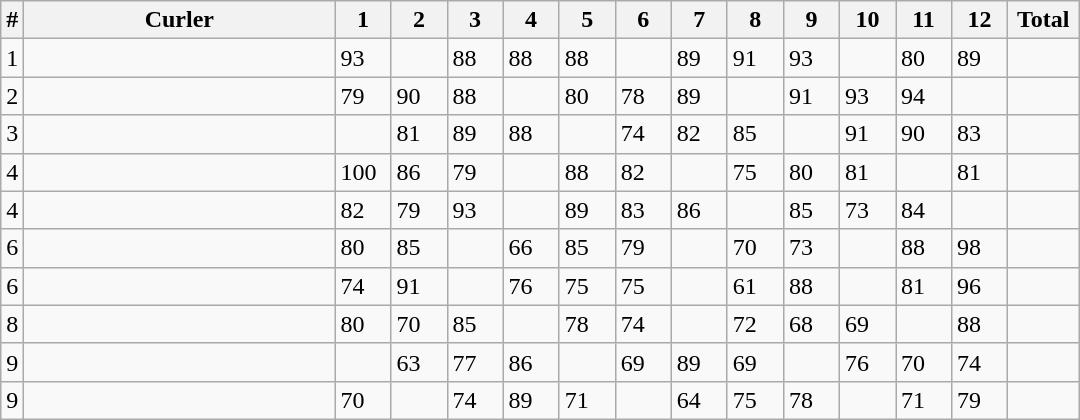<table class="wikitable sortable">
<tr>
<th>#</th>
<th width=200>Curler</th>
<th width=30>1</th>
<th width=30>2</th>
<th width=30>3</th>
<th width=30>4</th>
<th width=30>5</th>
<th width=30>6</th>
<th width=30>7</th>
<th width=30>8</th>
<th width=30>9</th>
<th width=30>10</th>
<th width=30>11</th>
<th width=30>12</th>
<th width=40>Total</th>
</tr>
<tr>
<td>1</td>
<td></td>
<td>93</td>
<td></td>
<td>88</td>
<td>88</td>
<td>88</td>
<td></td>
<td>89</td>
<td>91</td>
<td>93</td>
<td></td>
<td>80</td>
<td>89</td>
<td></td>
</tr>
<tr>
<td>2</td>
<td></td>
<td>79</td>
<td>90</td>
<td>88</td>
<td></td>
<td>80</td>
<td>78</td>
<td>89</td>
<td></td>
<td>91</td>
<td>93</td>
<td>94</td>
<td></td>
<td></td>
</tr>
<tr>
<td>3</td>
<td></td>
<td></td>
<td>81</td>
<td>89</td>
<td>88</td>
<td></td>
<td>74</td>
<td>82</td>
<td>85</td>
<td></td>
<td>91</td>
<td>90</td>
<td>83</td>
<td></td>
</tr>
<tr>
<td>4</td>
<td></td>
<td>100</td>
<td>86</td>
<td>79</td>
<td></td>
<td>88</td>
<td>82</td>
<td></td>
<td>75</td>
<td>80</td>
<td>81</td>
<td></td>
<td>81</td>
<td></td>
</tr>
<tr>
<td>4</td>
<td></td>
<td>82</td>
<td>79</td>
<td>93</td>
<td></td>
<td>89</td>
<td>83</td>
<td>86</td>
<td></td>
<td>85</td>
<td>73</td>
<td>84</td>
<td></td>
<td></td>
</tr>
<tr>
<td>6</td>
<td></td>
<td>80</td>
<td>85</td>
<td></td>
<td>66</td>
<td>85</td>
<td>79</td>
<td></td>
<td>70</td>
<td>73</td>
<td></td>
<td>88</td>
<td>98</td>
<td></td>
</tr>
<tr>
<td>6</td>
<td></td>
<td>74</td>
<td>91</td>
<td></td>
<td>76</td>
<td>75</td>
<td>75</td>
<td></td>
<td>61</td>
<td>88</td>
<td></td>
<td>81</td>
<td>96</td>
<td></td>
</tr>
<tr>
<td>8</td>
<td></td>
<td>80</td>
<td>70</td>
<td>85</td>
<td></td>
<td>78</td>
<td>74</td>
<td></td>
<td>72</td>
<td>68</td>
<td>69</td>
<td></td>
<td>88</td>
<td></td>
</tr>
<tr>
<td>9</td>
<td></td>
<td></td>
<td>63</td>
<td>77</td>
<td>86</td>
<td></td>
<td>69</td>
<td>89</td>
<td>69</td>
<td></td>
<td>76</td>
<td>70</td>
<td>74</td>
<td></td>
</tr>
<tr>
<td>9</td>
<td></td>
<td>70</td>
<td></td>
<td>74</td>
<td>89</td>
<td>71</td>
<td></td>
<td>64</td>
<td>75</td>
<td>78</td>
<td></td>
<td>71</td>
<td>79</td>
<td></td>
</tr>
</table>
